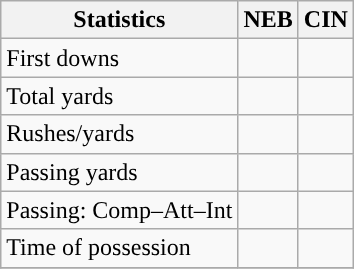<table class="wikitable" style="float: left;">
<tr>
<th>Statistics</th>
<th>NEB</th>
<th>CIN</th>
</tr>
<tr>
<td>First downs</td>
<td></td>
<td></td>
</tr>
<tr>
<td>Total yards</td>
<td></td>
<td></td>
</tr>
<tr>
<td>Rushes/yards</td>
<td></td>
<td></td>
</tr>
<tr>
<td>Passing yards</td>
<td></td>
<td></td>
</tr>
<tr>
<td>Passing: Comp–Att–Int</td>
<td></td>
<td></td>
</tr>
<tr>
<td>Time of possession</td>
<td></td>
<td></td>
</tr>
<tr>
</tr>
</table>
